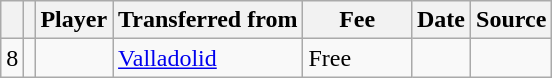<table class="wikitable plainrowheaders sortable">
<tr>
<th></th>
<th></th>
<th scope=col>Player</th>
<th>Transferred from</th>
<th !scope=col; style="width: 65px;">Fee</th>
<th scope=col>Date</th>
<th scope=col>Source</th>
</tr>
<tr>
<td align=center>8</td>
<td align=center></td>
<td></td>
<td> <a href='#'>Valladolid</a></td>
<td>Free</td>
<td></td>
<td></td>
</tr>
</table>
